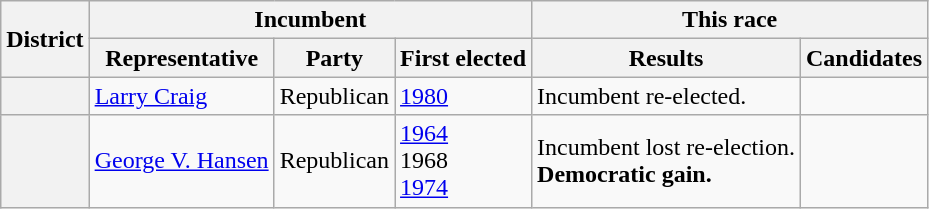<table class=wikitable>
<tr>
<th rowspan=2>District</th>
<th colspan=3>Incumbent</th>
<th colspan=2>This race</th>
</tr>
<tr>
<th>Representative</th>
<th>Party</th>
<th>First elected</th>
<th>Results</th>
<th>Candidates</th>
</tr>
<tr>
<th></th>
<td><a href='#'>Larry Craig</a></td>
<td>Republican</td>
<td><a href='#'>1980</a></td>
<td>Incumbent re-elected.</td>
<td nowrap></td>
</tr>
<tr>
<th></th>
<td><a href='#'>George V. Hansen</a></td>
<td>Republican</td>
<td><a href='#'>1964</a><br>1968 <br><a href='#'>1974</a></td>
<td>Incumbent lost re-election.<br><strong>Democratic gain.</strong></td>
<td nowrap></td>
</tr>
</table>
